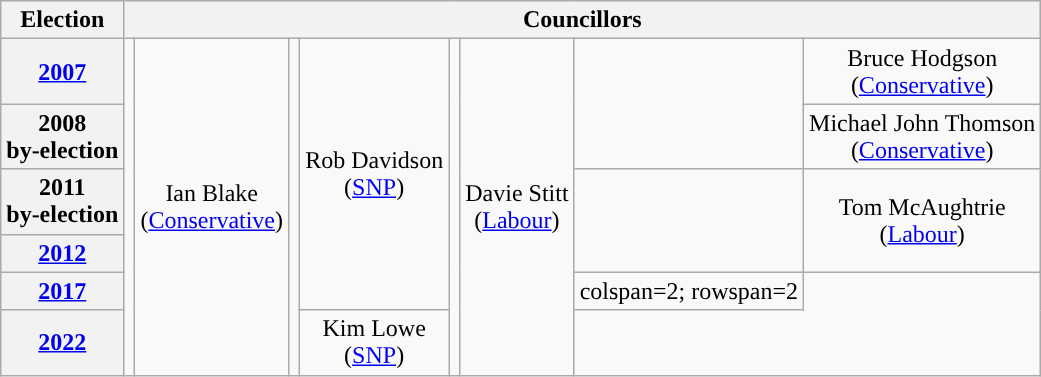<table class="wikitable" style="text-align:center">
<tr>
<th>Election</th>
<th colspan=8>Councillors</th>
</tr>
<tr>
<th><a href='#'>2007</a></th>
<td rowspan=6; style="background-color: "></td>
<td rowspan=6>Ian Blake<br>(<a href='#'>Conservative</a>)</td>
<td rowspan=6; style="background-color: "></td>
<td rowspan=5>Rob Davidson<br>(<a href='#'>SNP</a>)</td>
<td rowspan=6; style="background-color: "></td>
<td rowspan=6>Davie Stitt<br>(<a href='#'>Labour</a>)</td>
<td rowspan=2; style="background-color: "></td>
<td rowspan=1>Bruce Hodgson<br>(<a href='#'>Conservative</a>)</td>
</tr>
<tr>
<th>2008<br>by-election</th>
<td rowspan=1>Michael John Thomson<br>(<a href='#'>Conservative</a>)</td>
</tr>
<tr>
<th>2011<br>by-election</th>
<td rowspan=2; style="background-color: "></td>
<td rowspan=2>Tom McAughtrie<br>(<a href='#'>Labour</a>)</td>
</tr>
<tr>
<th><a href='#'>2012</a></th>
</tr>
<tr>
<th><a href='#'>2017</a></th>
<td>colspan=2; rowspan=2 </td>
</tr>
<tr>
<th><a href='#'>2022</a></th>
<td rowspan=1>Kim Lowe<br>(<a href='#'>SNP</a>)</td>
</tr>
</table>
